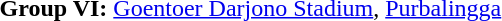<table>
<tr>
<td><strong>Group VI:</strong> <a href='#'>Goentoer Darjono Stadium</a>, <a href='#'>Purbalingga</a><br></td>
</tr>
</table>
